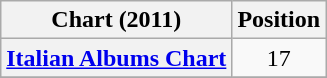<table class="wikitable sortable plainrowheaders" style="text-align:center;">
<tr>
<th>Chart (2011)</th>
<th>Position</th>
</tr>
<tr>
<th scope="row"><a href='#'>Italian Albums Chart</a></th>
<td>17</td>
</tr>
<tr>
</tr>
</table>
